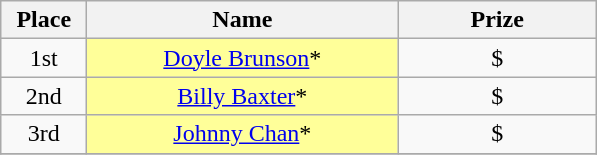<table class="wikitable">
<tr>
<th width="50">Place</th>
<th width="200">Name</th>
<th width="125">Prize</th>
</tr>
<tr>
<td align = "center">1st</td>
<td align = "center" bgcolor="#FFFF99"><a href='#'>Doyle Brunson</a>*</td>
<td align = "center">$</td>
</tr>
<tr>
<td align = "center">2nd</td>
<td align = "center" bgcolor="#FFFF99"><a href='#'>Billy Baxter</a>*</td>
<td align = "center">$</td>
</tr>
<tr>
<td align = "center">3rd</td>
<td align = "center" bgcolor="#FFFF99"><a href='#'>Johnny Chan</a>*</td>
<td align = "center">$</td>
</tr>
<tr>
</tr>
</table>
